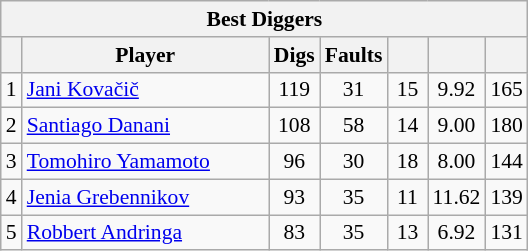<table class="wikitable sortable" style=font-size:90%>
<tr>
<th colspan=7>Best Diggers</th>
</tr>
<tr>
<th></th>
<th width=158>Player</th>
<th width=20>Digs</th>
<th width=20>Faults</th>
<th width=20></th>
<th width=20></th>
<th width=20></th>
</tr>
<tr>
<td>1</td>
<td> <a href='#'>Jani Kovačič</a></td>
<td align=center>119</td>
<td align=center>31</td>
<td align=center>15</td>
<td align=center>9.92</td>
<td align=center>165</td>
</tr>
<tr>
<td>2</td>
<td> <a href='#'>Santiago Danani</a></td>
<td align=center>108</td>
<td align=center>58</td>
<td align=center>14</td>
<td align=center>9.00</td>
<td align=center>180</td>
</tr>
<tr>
<td>3</td>
<td> <a href='#'>Tomohiro Yamamoto</a></td>
<td align=center>96</td>
<td align=center>30</td>
<td align=center>18</td>
<td align=center>8.00</td>
<td align=center>144</td>
</tr>
<tr>
<td>4</td>
<td> <a href='#'>Jenia Grebennikov</a></td>
<td align=center>93</td>
<td align=center>35</td>
<td align=center>11</td>
<td align=center>11.62</td>
<td align=center>139</td>
</tr>
<tr>
<td>5</td>
<td> <a href='#'>Robbert Andringa</a></td>
<td align=center>83</td>
<td align=center>35</td>
<td align=center>13</td>
<td align=center>6.92</td>
<td align=center>131</td>
</tr>
</table>
